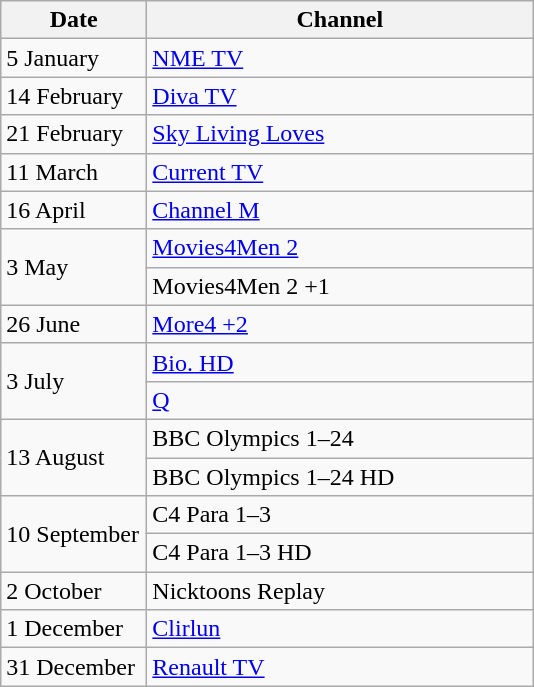<table class="wikitable">
<tr>
<th width=90>Date</th>
<th width=250>Channel</th>
</tr>
<tr>
<td>5 January</td>
<td><a href='#'>NME TV</a></td>
</tr>
<tr>
<td>14 February</td>
<td><a href='#'>Diva TV</a></td>
</tr>
<tr>
<td>21 February</td>
<td><a href='#'>Sky Living Loves</a></td>
</tr>
<tr>
<td>11 March</td>
<td><a href='#'>Current TV</a></td>
</tr>
<tr>
<td>16 April</td>
<td><a href='#'>Channel M</a></td>
</tr>
<tr>
<td rowspan=2>3 May</td>
<td><a href='#'>Movies4Men 2</a></td>
</tr>
<tr>
<td>Movies4Men 2 +1</td>
</tr>
<tr>
<td>26 June</td>
<td><a href='#'>More4 +2</a></td>
</tr>
<tr>
<td rowspan=2>3 July</td>
<td><a href='#'>Bio. HD</a></td>
</tr>
<tr>
<td><a href='#'>Q</a></td>
</tr>
<tr>
<td rowspan=2>13 August</td>
<td>BBC Olympics 1–24</td>
</tr>
<tr>
<td>BBC Olympics 1–24 HD</td>
</tr>
<tr>
<td rowspan=2>10 September</td>
<td>C4 Para 1–3</td>
</tr>
<tr>
<td>C4 Para 1–3 HD</td>
</tr>
<tr>
<td>2 October</td>
<td>Nicktoons Replay</td>
</tr>
<tr>
<td>1 December</td>
<td><a href='#'>Clirlun</a></td>
</tr>
<tr>
<td>31 December</td>
<td><a href='#'>Renault TV</a></td>
</tr>
</table>
